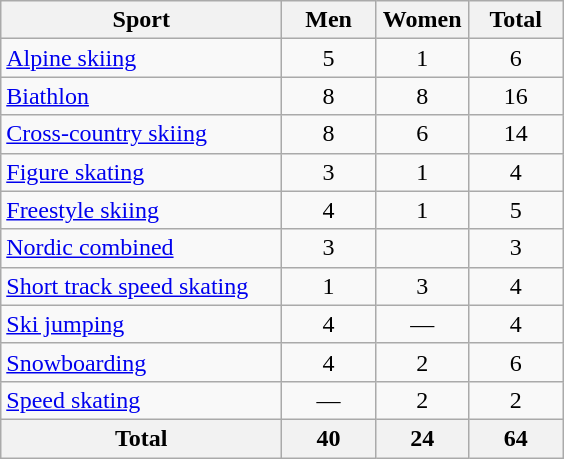<table class="wikitable sortable" style="text-align:center;">
<tr>
<th width=180>Sport</th>
<th width=55>Men</th>
<th width=55>Women</th>
<th width=55>Total</th>
</tr>
<tr>
<td align=left><a href='#'>Alpine skiing</a></td>
<td>5</td>
<td>1</td>
<td>6</td>
</tr>
<tr>
<td align=left><a href='#'>Biathlon</a></td>
<td>8</td>
<td>8</td>
<td>16</td>
</tr>
<tr>
<td align=left><a href='#'>Cross-country skiing</a></td>
<td>8</td>
<td>6</td>
<td>14</td>
</tr>
<tr>
<td align=left><a href='#'>Figure skating</a></td>
<td>3</td>
<td>1</td>
<td>4</td>
</tr>
<tr>
<td align=left><a href='#'>Freestyle skiing</a></td>
<td>4</td>
<td>1</td>
<td>5</td>
</tr>
<tr>
<td align=left><a href='#'>Nordic combined</a></td>
<td>3</td>
<td></td>
<td>3</td>
</tr>
<tr>
<td align=left><a href='#'>Short track speed skating</a></td>
<td>1</td>
<td>3</td>
<td>4</td>
</tr>
<tr>
<td align=left><a href='#'>Ski jumping</a></td>
<td>4</td>
<td>—</td>
<td>4</td>
</tr>
<tr>
<td align=left><a href='#'>Snowboarding</a></td>
<td>4</td>
<td>2</td>
<td>6</td>
</tr>
<tr>
<td align=left><a href='#'>Speed skating</a></td>
<td>—</td>
<td>2</td>
<td>2</td>
</tr>
<tr>
<th>Total</th>
<th>40</th>
<th>24</th>
<th>64</th>
</tr>
</table>
